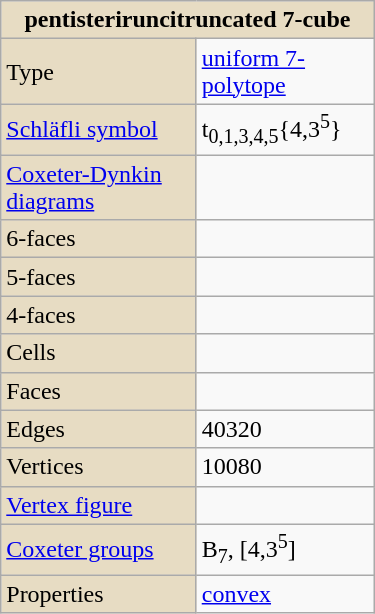<table class="wikitable" style="margin-left:10px; float:right; width:250px;">
<tr>
<th style="background:#e7dcc3;" colspan="2">pentisteriruncitruncated 7-cube</th>
</tr>
<tr>
<td style="background:#e7dcc3;">Type</td>
<td><a href='#'>uniform 7-polytope</a></td>
</tr>
<tr>
<td style="background:#e7dcc3;"><a href='#'>Schläfli symbol</a></td>
<td>t<sub>0,1,3,4,5</sub>{4,3<sup>5</sup>}</td>
</tr>
<tr>
<td style="background:#e7dcc3;"><a href='#'>Coxeter-Dynkin diagrams</a></td>
<td></td>
</tr>
<tr>
<td style="background:#e7dcc3;">6-faces</td>
<td></td>
</tr>
<tr>
<td style="background:#e7dcc3;">5-faces</td>
<td></td>
</tr>
<tr>
<td style="background:#e7dcc3;">4-faces</td>
<td></td>
</tr>
<tr>
<td style="background:#e7dcc3;">Cells</td>
<td></td>
</tr>
<tr>
<td style="background:#e7dcc3;">Faces</td>
<td></td>
</tr>
<tr>
<td style="background:#e7dcc3;">Edges</td>
<td>40320</td>
</tr>
<tr>
<td style="background:#e7dcc3;">Vertices</td>
<td>10080</td>
</tr>
<tr>
<td style="background:#e7dcc3;"><a href='#'>Vertex figure</a></td>
<td></td>
</tr>
<tr>
<td style="background:#e7dcc3;"><a href='#'>Coxeter groups</a></td>
<td>B<sub>7</sub>, [4,3<sup>5</sup>]</td>
</tr>
<tr>
<td style="background:#e7dcc3;">Properties</td>
<td><a href='#'>convex</a></td>
</tr>
</table>
